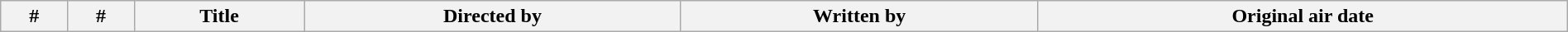<table class="wikitable plainrowheaders" style="width:100%; margin:auto;">
<tr>
<th>#</th>
<th>#</th>
<th>Title</th>
<th>Directed by</th>
<th>Written by</th>
<th>Original air date<br>








</th>
</tr>
</table>
